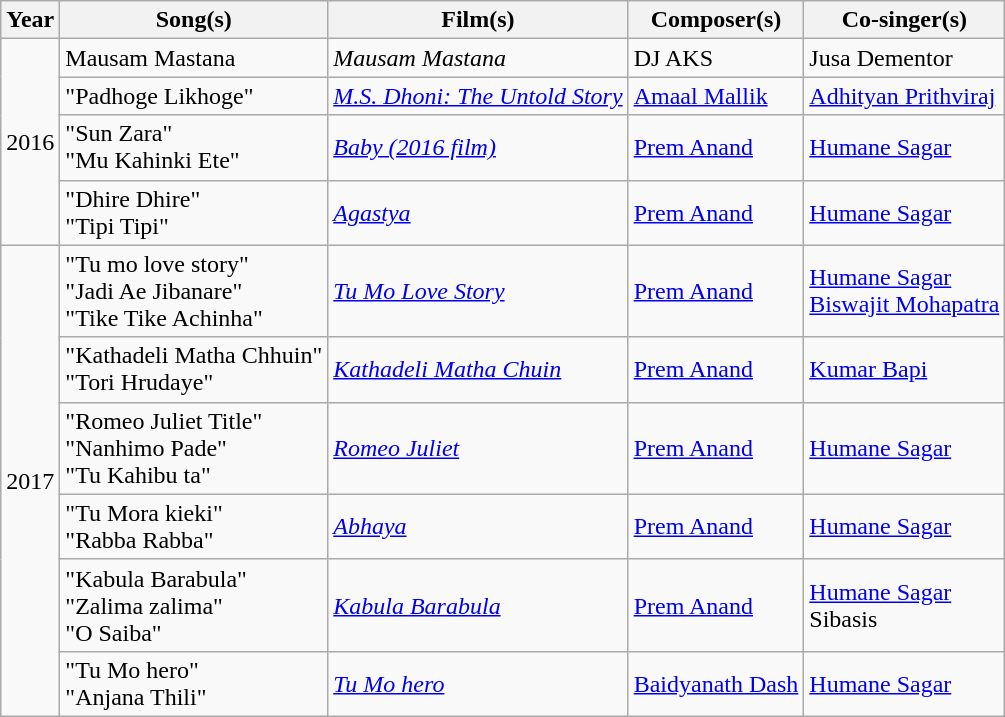<table class="wikitable sortable">
<tr>
<th>Year</th>
<th>Song(s)</th>
<th>Film(s)</th>
<th>Composer(s)</th>
<th>Co-singer(s)</th>
</tr>
<tr>
<td rowspan="4">2016</td>
<td>Mausam Mastana</td>
<td><em>Mausam Mastana</em></td>
<td>DJ AKS</td>
<td>Jusa Dementor</td>
</tr>
<tr>
<td>"Padhoge Likhoge"</td>
<td><em><a href='#'>M.S. Dhoni: The Untold Story</a></em></td>
<td><a href='#'>Amaal Mallik</a></td>
<td><a href='#'>Adhityan Prithviraj</a></td>
</tr>
<tr>
<td>"Sun Zara" <br>"Mu Kahinki Ete"</td>
<td><em><a href='#'>Baby (2016 film)</a></em></td>
<td><a href='#'>Prem Anand</a></td>
<td><a href='#'>Humane Sagar</a></td>
</tr>
<tr>
<td>"Dhire Dhire"<br>"Tipi Tipi"</td>
<td><em><a href='#'>Agastya</a></em></td>
<td><a href='#'>Prem Anand</a></td>
<td><a href='#'>Humane Sagar</a></td>
</tr>
<tr>
<td rowspan="6">2017</td>
<td>"Tu mo love story"<br>"Jadi Ae Jibanare"<br>"Tike Tike Achinha"</td>
<td><em><a href='#'>Tu Mo Love Story</a></em></td>
<td><a href='#'>Prem Anand</a></td>
<td><a href='#'>Humane Sagar</a> <br><a href='#'>Biswajit Mohapatra</a></td>
</tr>
<tr>
<td>"Kathadeli Matha Chhuin" <br>"Tori Hrudaye"</td>
<td><em><a href='#'>Kathadeli Matha Chuin</a></em></td>
<td><a href='#'>Prem Anand</a></td>
<td><a href='#'>Kumar Bapi</a></td>
</tr>
<tr>
<td>"Romeo Juliet Title"<br>"Nanhimo Pade"<br>"Tu Kahibu ta"</td>
<td><em><a href='#'>Romeo Juliet</a></em></td>
<td><a href='#'>Prem Anand</a></td>
<td><a href='#'>Humane Sagar</a></td>
</tr>
<tr>
<td>"Tu Mora kieki"<br>"Rabba Rabba"</td>
<td><em><a href='#'>Abhaya</a></em></td>
<td><a href='#'>Prem Anand</a></td>
<td><a href='#'>Humane Sagar</a></td>
</tr>
<tr>
<td>"Kabula Barabula" <br>"Zalima zalima" <br>"O Saiba"</td>
<td><em><a href='#'>Kabula Barabula</a></em></td>
<td><a href='#'>Prem Anand</a></td>
<td><a href='#'>Humane Sagar</a> <br>Sibasis</td>
</tr>
<tr>
<td>"Tu Mo hero"<br>"Anjana Thili"</td>
<td><em><a href='#'>Tu Mo hero</a></em></td>
<td><a href='#'>Baidyanath Dash</a></td>
<td><a href='#'>Humane Sagar</a></td>
</tr>
</table>
